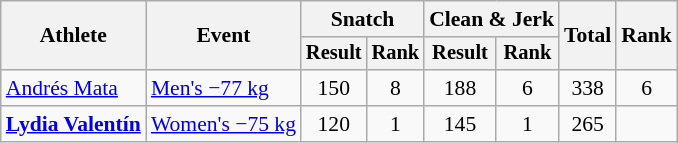<table class="wikitable" style="font-size:90%">
<tr>
<th rowspan="2">Athlete</th>
<th rowspan="2">Event</th>
<th colspan="2">Snatch</th>
<th colspan="2">Clean & Jerk</th>
<th rowspan="2">Total</th>
<th rowspan="2">Rank</th>
</tr>
<tr style="font-size:95%">
<th>Result</th>
<th>Rank</th>
<th>Result</th>
<th>Rank</th>
</tr>
<tr align=center>
<td align=left><a href='#'>Andrés Mata</a></td>
<td align=left><a href='#'>Men's −77 kg</a></td>
<td>150</td>
<td>8</td>
<td>188</td>
<td>6</td>
<td>338</td>
<td>6</td>
</tr>
<tr align=center>
<td align=left><strong><a href='#'>Lydia Valentín</a></strong></td>
<td align=left><a href='#'>Women's −75 kg</a></td>
<td>120</td>
<td>1</td>
<td>145</td>
<td>1</td>
<td>265</td>
<td></td>
</tr>
</table>
